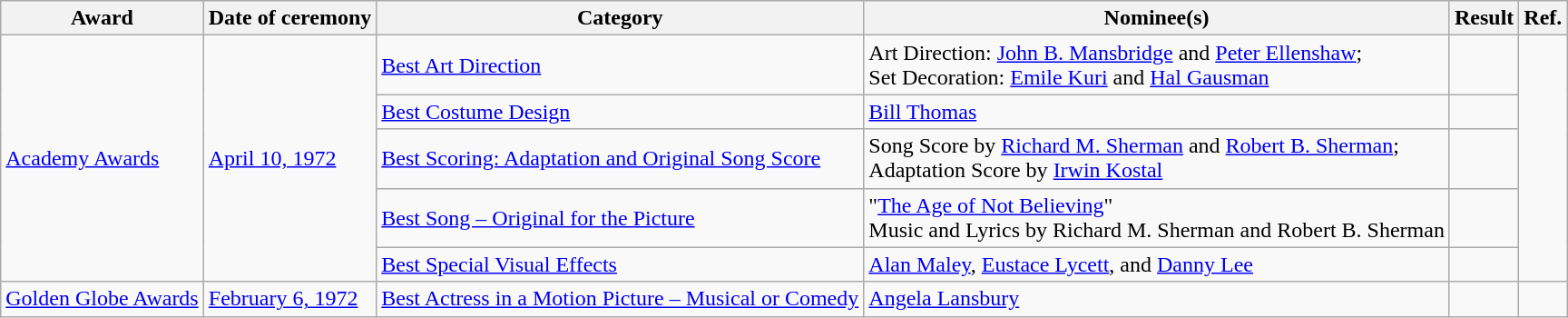<table class="wikitable plainrowheaders">
<tr>
<th>Award</th>
<th>Date of ceremony</th>
<th>Category</th>
<th>Nominee(s)</th>
<th>Result</th>
<th>Ref.</th>
</tr>
<tr>
<td rowspan="5"><a href='#'>Academy Awards</a></td>
<td rowspan="5"><a href='#'>April 10, 1972</a></td>
<td><a href='#'>Best Art Direction</a></td>
<td>Art Direction: <a href='#'>John B. Mansbridge</a> and <a href='#'>Peter Ellenshaw</a>; <br> Set Decoration: <a href='#'>Emile Kuri</a> and <a href='#'>Hal Gausman</a></td>
<td></td>
<td align="center" rowspan="5"> <br></td>
</tr>
<tr>
<td><a href='#'>Best Costume Design</a></td>
<td><a href='#'>Bill Thomas</a></td>
<td></td>
</tr>
<tr>
<td><a href='#'>Best Scoring: Adaptation and Original Song Score</a></td>
<td>Song Score by <a href='#'>Richard M. Sherman</a> and <a href='#'>Robert B. Sherman</a>; <br> Adaptation Score by <a href='#'>Irwin Kostal</a></td>
<td></td>
</tr>
<tr>
<td><a href='#'>Best Song – Original for the Picture</a></td>
<td>"<a href='#'>The Age of Not Believing</a>" <br> Music and Lyrics by Richard M. Sherman and Robert B. Sherman</td>
<td></td>
</tr>
<tr>
<td><a href='#'>Best Special Visual Effects</a></td>
<td><a href='#'>Alan Maley</a>, <a href='#'>Eustace Lycett</a>, and <a href='#'>Danny Lee</a></td>
<td></td>
</tr>
<tr>
<td><a href='#'>Golden Globe Awards</a></td>
<td><a href='#'>February 6, 1972</a></td>
<td><a href='#'>Best Actress in a Motion Picture – Musical or Comedy</a></td>
<td><a href='#'>Angela Lansbury</a></td>
<td></td>
<td align="center"></td>
</tr>
</table>
